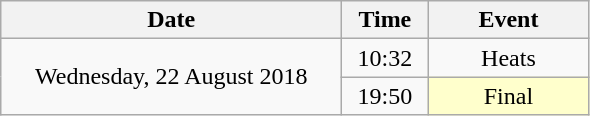<table class = "wikitable" style="text-align:center;">
<tr>
<th width=220>Date</th>
<th width=50>Time</th>
<th width=100>Event</th>
</tr>
<tr>
<td rowspan=2>Wednesday, 22 August 2018</td>
<td>10:32</td>
<td>Heats</td>
</tr>
<tr>
<td>19:50</td>
<td bgcolor=ffffcc>Final</td>
</tr>
</table>
